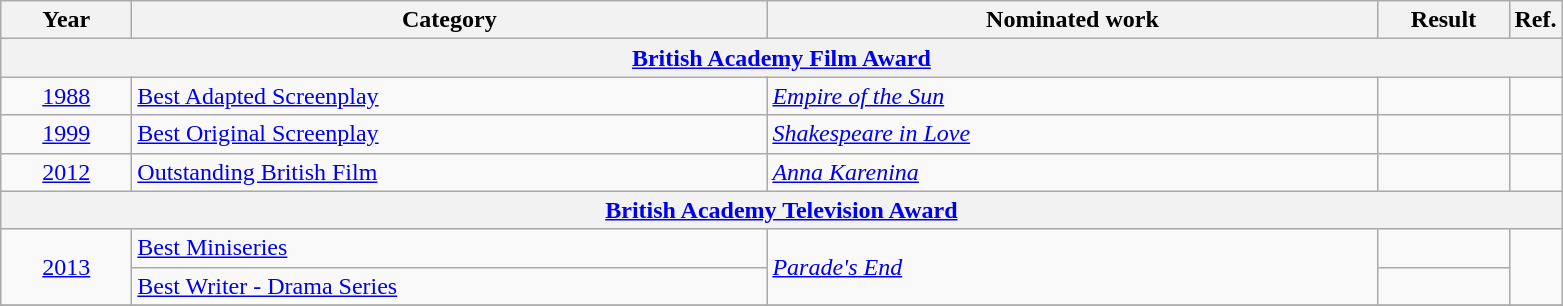<table class=wikitable>
<tr>
<th scope="col" style="width:5em;">Year</th>
<th scope="col" style="width:26em;">Category</th>
<th scope="col" style="width:25em;">Nominated work</th>
<th scope="col" style="width:5em;">Result</th>
<th>Ref.</th>
</tr>
<tr>
<th colspan=5><a href='#'>British Academy Film Award</a></th>
</tr>
<tr>
<td style="text-align:center;"><a href='#'>1988</a></td>
<td><a href='#'>Best Adapted Screenplay</a></td>
<td><em><a href='#'>Empire of the Sun</a></em></td>
<td></td>
<td></td>
</tr>
<tr>
<td style="text-align:center;"><a href='#'>1999</a></td>
<td><a href='#'>Best Original Screenplay</a></td>
<td><em><a href='#'>Shakespeare in Love</a></em></td>
<td></td>
<td></td>
</tr>
<tr>
<td style="text-align:center;"><a href='#'>2012</a></td>
<td><a href='#'>Outstanding British Film</a></td>
<td><em><a href='#'>Anna Karenina</a></em></td>
<td></td>
<td></td>
</tr>
<tr>
<th colspan=5><a href='#'>British Academy Television Award</a></th>
</tr>
<tr>
<td style="text-align:center;", rowspan=2><a href='#'>2013</a></td>
<td><a href='#'>Best Miniseries</a></td>
<td rowspan=2><em><a href='#'>Parade's End</a></em></td>
<td></td>
<td rowspan=2></td>
</tr>
<tr>
<td><a href='#'>Best Writer - Drama Series</a></td>
<td></td>
</tr>
<tr>
</tr>
</table>
